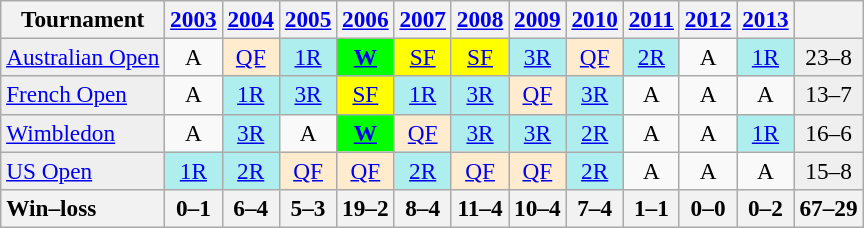<table class="wikitable" style="font-size:97%">
<tr>
<th>Tournament</th>
<th><a href='#'>2003</a></th>
<th><a href='#'>2004</a></th>
<th><a href='#'>2005</a></th>
<th><a href='#'>2006</a></th>
<th><a href='#'>2007</a></th>
<th><a href='#'>2008</a></th>
<th><a href='#'>2009</a></th>
<th><a href='#'>2010</a></th>
<th><a href='#'>2011</a></th>
<th><a href='#'>2012</a></th>
<th><a href='#'>2013</a></th>
<th></th>
</tr>
<tr>
<td style="background:#EFEFEF;"><a href='#'>Australian Open</a></td>
<td align="center">A</td>
<td align="center" style="background:#ffebcd;"><a href='#'>QF</a></td>
<td align="center" style="background:#afeeee;"><a href='#'>1R</a></td>
<td align="center" style="background:lime;"><a href='#'><strong>W</strong></a></td>
<td align="center" style="background:yellow;"><a href='#'>SF</a></td>
<td align="center" style="background:yellow;"><a href='#'>SF</a></td>
<td align="center" style="background:#afeeee;"><a href='#'>3R</a></td>
<td align="center" style="background:#ffebcd;"><a href='#'>QF</a></td>
<td align="center" style="background:#afeeee;"><a href='#'>2R</a></td>
<td align="center">A</td>
<td align="center" style="background:#afeeee;"><a href='#'>1R</a></td>
<td align="center" style="background:#EFEFEF;">23–8</td>
</tr>
<tr>
<td style="background:#EFEFEF;"><a href='#'>French Open</a></td>
<td align="center">A</td>
<td align="center" style="background:#afeeee;"><a href='#'>1R</a></td>
<td align="center" style="background:#afeeee;"><a href='#'>3R</a></td>
<td align="center" style="background:yellow;"><a href='#'>SF</a></td>
<td align="center" style="background:#afeeee;"><a href='#'>1R</a></td>
<td align="center" style="background:#afeeee;"><a href='#'>3R</a></td>
<td align="center" style="background:#ffebcd;"><a href='#'>QF</a></td>
<td align="center" style="background:#afeeee;"><a href='#'>3R</a></td>
<td align="center">A</td>
<td align="center">A</td>
<td align="center">A</td>
<td align="center" style="background:#EFEFEF;">13–7</td>
</tr>
<tr>
<td style="background:#EFEFEF;"><a href='#'>Wimbledon</a></td>
<td align="center">A</td>
<td align="center" style="background:#afeeee;"><a href='#'>3R</a></td>
<td align="center">A</td>
<td align="center" style="background:lime;"><a href='#'><strong>W</strong></a></td>
<td align="center" style="background:#ffebcd;"><a href='#'>QF</a></td>
<td align="center" style="background:#afeeee;"><a href='#'>3R</a></td>
<td align="center" style="background:#afeeee;"><a href='#'>3R</a></td>
<td align="center" style="background:#afeeee;"><a href='#'>2R</a></td>
<td align="center">A</td>
<td align="center">A</td>
<td align="center" style="background:#afeeee;"><a href='#'>1R</a></td>
<td align="center" style="background:#EFEFEF;">16–6</td>
</tr>
<tr>
<td style="background:#EFEFEF;"><a href='#'>US Open</a></td>
<td align="center" style="background:#afeeee;"><a href='#'>1R</a></td>
<td align="center" style="background:#afeeee;"><a href='#'>2R</a></td>
<td align="center" style="background:#ffebcd;"><a href='#'>QF</a></td>
<td align="center" style="background:#ffebcd;"><a href='#'>QF</a></td>
<td align="center" style="background:#afeeee;"><a href='#'>2R</a></td>
<td align="center" style="background:#ffebcd;"><a href='#'>QF</a></td>
<td align="center" style="background:#ffebcd;"><a href='#'>QF</a></td>
<td align="center" style="background:#afeeee;"><a href='#'>2R</a></td>
<td align="center">A</td>
<td align="center">A</td>
<td align="center">A</td>
<td align="center" style="background:#EFEFEF;">15–8</td>
</tr>
<tr>
<th style=text-align:left>Win–loss</th>
<th>0–1</th>
<th>6–4</th>
<th>5–3</th>
<th>19–2</th>
<th>8–4</th>
<th>11–4</th>
<th>10–4</th>
<th>7–4</th>
<th>1–1</th>
<th>0–0</th>
<th>0–2</th>
<th>67–29</th>
</tr>
</table>
